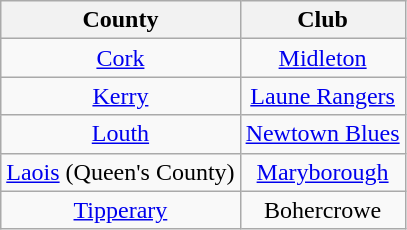<table class="wikitable">
<tr>
<th>County</th>
<th>Club</th>
</tr>
<tr align="center">
<td><a href='#'>Cork</a></td>
<td><a href='#'>Midleton</a></td>
</tr>
<tr align="center">
<td><a href='#'>Kerry</a></td>
<td><a href='#'>Laune Rangers</a></td>
</tr>
<tr align="center">
<td><a href='#'>Louth</a></td>
<td><a href='#'>Newtown Blues</a></td>
</tr>
<tr align="center">
<td><a href='#'>Laois</a> (Queen's County)</td>
<td><a href='#'>Maryborough</a></td>
</tr>
<tr align="center">
<td><a href='#'>Tipperary</a></td>
<td>Bohercrowe</td>
</tr>
</table>
